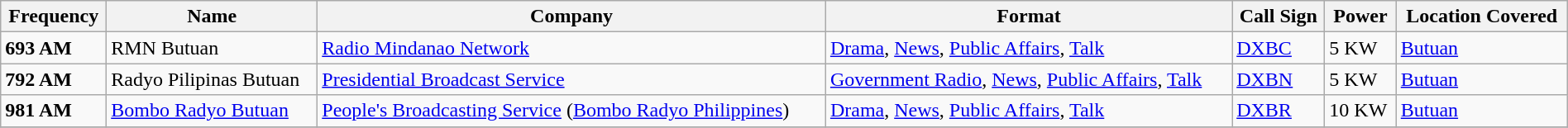<table class="sortable wikitable" style="width:100%">
<tr>
<th>Frequency</th>
<th>Name</th>
<th>Company</th>
<th>Format</th>
<th>Call Sign</th>
<th>Power</th>
<th>Location Covered</th>
</tr>
<tr>
<td><strong>693 AM</strong></td>
<td>RMN Butuan</td>
<td><a href='#'>Radio Mindanao Network</a></td>
<td><a href='#'>Drama</a>, <a href='#'>News</a>, <a href='#'>Public Affairs</a>, <a href='#'>Talk</a></td>
<td><a href='#'>DXBC</a></td>
<td>5 KW</td>
<td><a href='#'>Butuan</a></td>
</tr>
<tr>
<td><strong>792 AM</strong></td>
<td>Radyo Pilipinas Butuan</td>
<td><a href='#'>Presidential Broadcast Service</a></td>
<td><a href='#'>Government Radio</a>, <a href='#'>News</a>, <a href='#'>Public Affairs</a>, <a href='#'>Talk</a></td>
<td><a href='#'>DXBN</a></td>
<td>5 KW</td>
<td><a href='#'>Butuan</a></td>
</tr>
<tr>
<td><strong>981 AM</strong></td>
<td><a href='#'>Bombo Radyo Butuan</a></td>
<td><a href='#'>People's Broadcasting Service</a> (<a href='#'>Bombo Radyo Philippines</a>)</td>
<td><a href='#'>Drama</a>, <a href='#'>News</a>, <a href='#'>Public Affairs</a>, <a href='#'>Talk</a></td>
<td><a href='#'>DXBR</a></td>
<td>10 KW</td>
<td><a href='#'>Butuan</a></td>
</tr>
<tr>
</tr>
</table>
